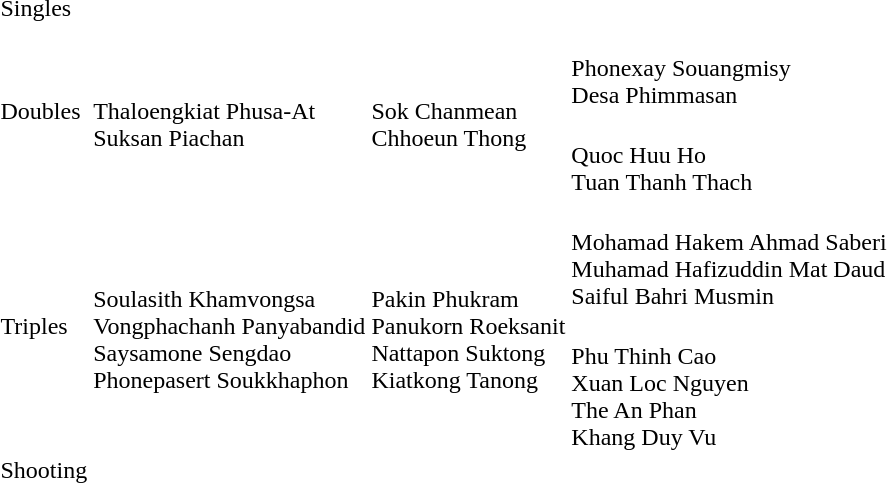<table>
<tr>
<td rowspan=2>Singles</td>
<td rowspan=2></td>
<td rowspan=2></td>
<td></td>
</tr>
<tr>
<td></td>
</tr>
<tr>
<td rowspan=2>Doubles</td>
<td rowspan=2><br>Thaloengkiat Phusa-At<br>Suksan Piachan</td>
<td rowspan=2><br>Sok Chanmean<br>Chhoeun Thong</td>
<td><br>Phonexay Souangmisy<br>Desa Phimmasan</td>
</tr>
<tr>
<td><br>Quoc Huu Ho<br>Tuan Thanh Thach</td>
</tr>
<tr>
<td rowspan=2>Triples</td>
<td rowspan=2><br>Soulasith Khamvongsa<br>Vongphachanh Panyabandid<br>Saysamone Sengdao<br>Phonepasert Soukkhaphon</td>
<td rowspan=2><br>Pakin Phukram<br>Panukorn Roeksanit<br>Nattapon Suktong<br>Kiatkong Tanong</td>
<td><br>Mohamad Hakem Ahmad Saberi<br>Muhamad Hafizuddin Mat Daud<br>Saiful Bahri Musmin</td>
</tr>
<tr>
<td><br>Phu Thinh Cao<br>Xuan Loc Nguyen<br>The An Phan<br>Khang Duy Vu</td>
</tr>
<tr>
<td rowspan=2>Shooting</td>
<td rowspan=2></td>
<td rowspan=2></td>
<td></td>
</tr>
<tr>
<td></td>
</tr>
</table>
